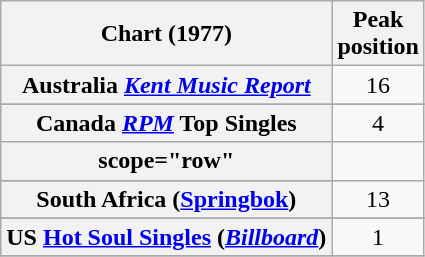<table class="wikitable sortable plainrowheaders" style="text-align:center">
<tr>
<th>Chart (1977)</th>
<th>Peak<br>position</th>
</tr>
<tr>
<th scope="row">Australia <em><a href='#'>Kent Music Report</a></em> </th>
<td style="text-align:center;">16</td>
</tr>
<tr>
</tr>
<tr>
<th scope="row">Canada <em><a href='#'>RPM</a></em> Top Singles</th>
<td style="text-align:center;">4</td>
</tr>
<tr>
<th>scope="row"</th>
</tr>
<tr>
</tr>
<tr>
</tr>
<tr>
<th scope="row">South Africa (<a href='#'>Springbok</a>)</th>
<td align="center">13</td>
</tr>
<tr>
</tr>
<tr>
</tr>
<tr>
<th scope="row">US <a href='#'>Hot Soul Singles</a> (<em><a href='#'>Billboard</a></em>)</th>
<td style="text-align:center;">1</td>
</tr>
<tr>
</tr>
</table>
